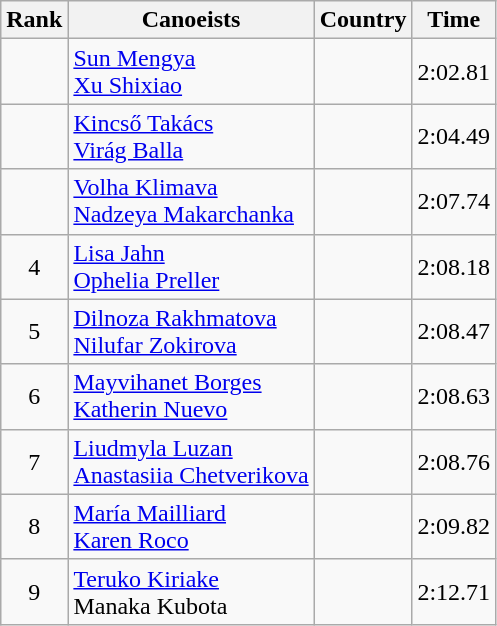<table class="wikitable" style="text-align:center">
<tr>
<th>Rank</th>
<th>Canoeists</th>
<th>Country</th>
<th>Time</th>
</tr>
<tr>
<td></td>
<td align="left"><a href='#'>Sun Mengya</a><br><a href='#'>Xu Shixiao</a></td>
<td align="left"></td>
<td>2:02.81</td>
</tr>
<tr>
<td></td>
<td align="left"><a href='#'>Kincső Takács</a><br><a href='#'>Virág Balla</a></td>
<td align="left"></td>
<td>2:04.49</td>
</tr>
<tr>
<td></td>
<td align="left"><a href='#'>Volha Klimava</a><br><a href='#'>Nadzeya Makarchanka</a></td>
<td align="left"></td>
<td>2:07.74</td>
</tr>
<tr>
<td>4</td>
<td align="left"><a href='#'>Lisa Jahn</a><br><a href='#'>Ophelia Preller</a></td>
<td align="left"></td>
<td>2:08.18</td>
</tr>
<tr>
<td>5</td>
<td align="left"><a href='#'>Dilnoza Rakhmatova</a><br><a href='#'>Nilufar Zokirova</a></td>
<td align="left"></td>
<td>2:08.47</td>
</tr>
<tr>
<td>6</td>
<td align="left"><a href='#'>Mayvihanet Borges</a><br><a href='#'>Katherin Nuevo</a></td>
<td align="left"></td>
<td>2:08.63</td>
</tr>
<tr>
<td>7</td>
<td align="left"><a href='#'>Liudmyla Luzan</a><br><a href='#'>Anastasiia Chetverikova</a></td>
<td align="left"></td>
<td>2:08.76</td>
</tr>
<tr>
<td>8</td>
<td align="left"><a href='#'>María Mailliard</a><br><a href='#'>Karen Roco</a></td>
<td align="left"></td>
<td>2:09.82</td>
</tr>
<tr>
<td>9</td>
<td align="left"><a href='#'>Teruko Kiriake</a><br>Manaka Kubota</td>
<td align="left"></td>
<td>2:12.71</td>
</tr>
</table>
